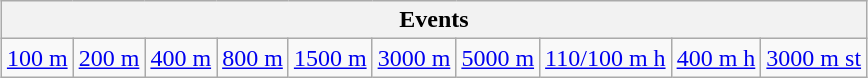<table class="wikitable" style="margin: 1em auto 1em auto">
<tr>
<th colspan=11>Events</th>
</tr>
<tr>
<td><a href='#'>100 m</a></td>
<td><a href='#'>200 m</a></td>
<td><a href='#'>400 m</a></td>
<td><a href='#'>800 m</a></td>
<td><a href='#'>1500 m</a></td>
<td><a href='#'>3000 m</a></td>
<td><a href='#'>5000 m</a></td>
<td><a href='#'>110/100 m h</a></td>
<td><a href='#'>400 m h</a></td>
<td><a href='#'>3000 m st</a></td>
</tr>
</table>
